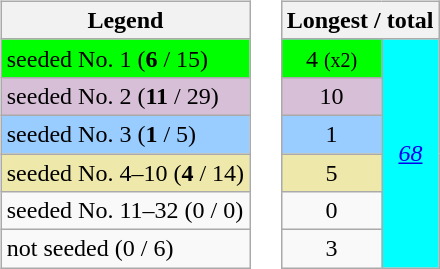<table>
<tr valign=top>
<td><br><table class=wikitable>
<tr>
<th>Legend</th>
</tr>
<tr bgcolor=lime>
<td>seeded No. 1 (<strong>6</strong> / 15)</td>
</tr>
<tr bgcolor=thistle>
<td>seeded No. 2 (<strong>11</strong> / 29)</td>
</tr>
<tr bgcolor=99ccff>
<td>seeded No. 3 (<strong>1</strong> / 5)</td>
</tr>
<tr bgcolor=eee8aa>
<td>seeded No. 4–10 (<strong>4</strong> / 14)</td>
</tr>
<tr>
<td>seeded No. 11–32 (0 / 0)</td>
</tr>
<tr>
<td>not seeded (0 / 6)</td>
</tr>
</table>
</td>
<td><br><table class=wikitable style="font-size:100%; text-align:center">
<tr>
<th colspan=7>Longest / total</th>
</tr>
<tr style="background:Aqua;">
<td bgcolor=lime>4 <small>(x2)</small></td>
<td rowspan=7><a href='#'><em>68</em></a></td>
</tr>
<tr>
<td bgcolor=thistle>10</td>
</tr>
<tr>
<td bgcolor=99ccff>1</td>
</tr>
<tr>
<td bgcolor=eee8aa>5</td>
</tr>
<tr>
<td>0</td>
</tr>
<tr>
<td>3</td>
</tr>
</table>
</td>
</tr>
</table>
